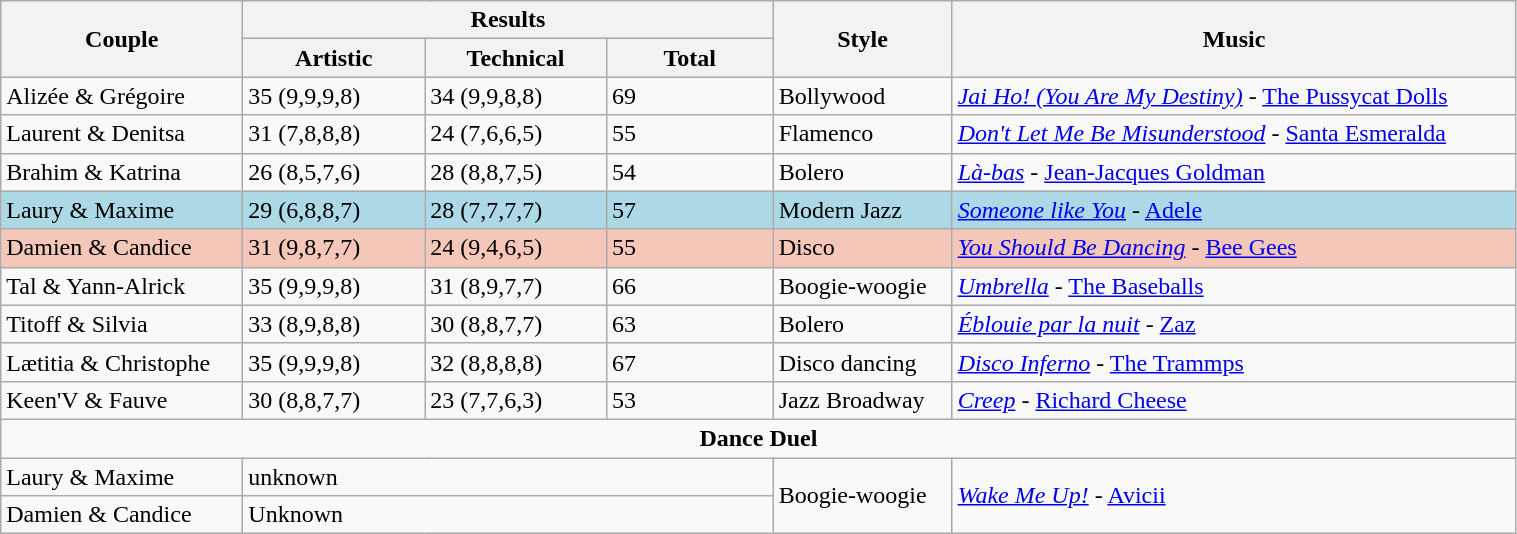<table class="wikitable" style="width:80%;">
<tr>
<th rowspan="2">Couple</th>
<th colspan=3>Results</th>
<th rowspan="2">Style</th>
<th rowspan="2">Music</th>
</tr>
<tr>
<th style="width:12%;">Artistic</th>
<th style="width:12%;">Technical</th>
<th style="width:11%;">Total</th>
</tr>
<tr>
<td>Alizée & Grégoire</td>
<td>35 (9,9,9,8)</td>
<td>34 (9,9,8,8)</td>
<td>69</td>
<td>Bollywood</td>
<td><em><a href='#'>Jai Ho! (You Are My Destiny)</a></em> - <a href='#'>The Pussycat Dolls</a></td>
</tr>
<tr>
<td>Laurent & Denitsa</td>
<td>31 (7,8,8,8)</td>
<td>24 (7,6,6,5)</td>
<td>55</td>
<td>Flamenco</td>
<td><em><a href='#'>Don't Let Me Be Misunderstood</a></em> - <a href='#'>Santa Esmeralda</a></td>
</tr>
<tr>
<td>Brahim & Katrina</td>
<td>26 (8,5,7,6)</td>
<td>28 (8,8,7,5)</td>
<td>54</td>
<td>Bolero</td>
<td><em><a href='#'>Là-bas</a></em> - <a href='#'>Jean-Jacques Goldman</a></td>
</tr>
<tr style="background:lightblue">
<td>Laury & Maxime</td>
<td>29 (6,8,8,7)</td>
<td>28 (7,7,7,7)</td>
<td>57</td>
<td>Modern Jazz</td>
<td><em><a href='#'>Someone like You</a></em> - <a href='#'>Adele</a></td>
</tr>
<tr style="background:#f4c7b8;">
<td>Damien & Candice</td>
<td>31 (9,8,7,7)</td>
<td>24 (9,4,6,5)</td>
<td>55</td>
<td>Disco</td>
<td><em><a href='#'>You Should Be Dancing</a></em> - <a href='#'>Bee Gees</a></td>
</tr>
<tr>
<td>Tal & Yann-Alrick</td>
<td>35 (9,9,9,8)</td>
<td>31 (8,9,7,7)</td>
<td>66</td>
<td>Boogie-woogie</td>
<td><em><a href='#'>Umbrella</a></em> - <a href='#'>The Baseballs</a></td>
</tr>
<tr>
<td>Titoff & Silvia</td>
<td>33 (8,9,8,8)</td>
<td>30 (8,8,7,7)</td>
<td>63</td>
<td>Bolero</td>
<td><em><a href='#'>Éblouie par la nuit</a></em> - <a href='#'>Zaz</a></td>
</tr>
<tr>
<td>Lætitia & Christophe</td>
<td>35 (9,9,9,8)</td>
<td>32 (8,8,8,8)</td>
<td>67</td>
<td>Disco dancing</td>
<td><em><a href='#'>Disco Inferno</a></em> - <a href='#'>The Trammps</a></td>
</tr>
<tr>
<td>Keen'V & Fauve</td>
<td>30 (8,8,7,7)</td>
<td>23 (7,7,6,3)</td>
<td>53</td>
<td>Jazz Broadway</td>
<td><em><a href='#'>Creep</a></em> - <a href='#'>Richard Cheese</a></td>
</tr>
<tr>
<td colspan=6  style="text-align:center;"><strong>Dance Duel</strong></td>
</tr>
<tr>
<td>Laury & Maxime</td>
<td colspan=3>unknown</td>
<td rowspan=2>Boogie-woogie</td>
<td rowspan=2><em><a href='#'>Wake Me Up!</a></em> - <a href='#'>Avicii</a></td>
</tr>
<tr>
<td>Damien & Candice</td>
<td colspan=3>Unknown</td>
</tr>
</table>
